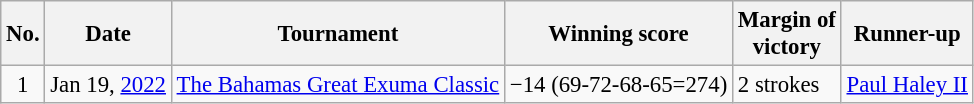<table class="wikitable" style="font-size:95%;">
<tr>
<th>No.</th>
<th>Date</th>
<th>Tournament</th>
<th>Winning score</th>
<th>Margin of<br>victory</th>
<th>Runner-up</th>
</tr>
<tr>
<td align=center>1</td>
<td align=right>Jan 19, <a href='#'>2022</a></td>
<td><a href='#'>The Bahamas Great Exuma Classic</a></td>
<td>−14 (69-72-68-65=274)</td>
<td>2 strokes</td>
<td> <a href='#'>Paul Haley II</a></td>
</tr>
</table>
